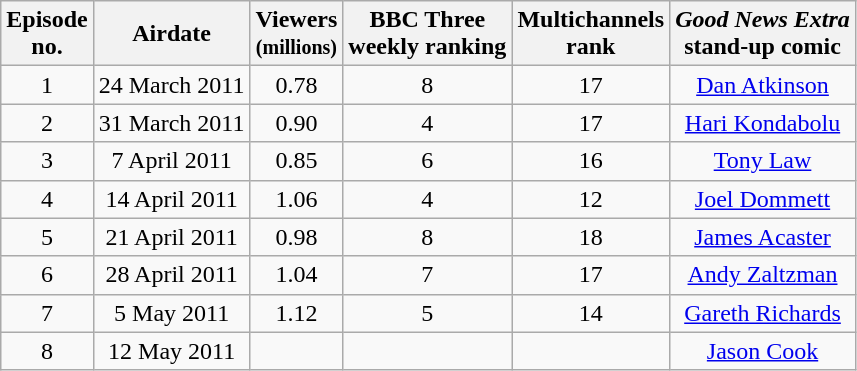<table class="wikitable" style="text-align:center;">
<tr>
<th>Episode<br>no.</th>
<th>Airdate</th>
<th>Viewers<br><small>(millions)</small></th>
<th>BBC Three<br>weekly ranking</th>
<th>Multichannels<br>rank</th>
<th><em>Good News Extra</em><br>stand-up comic</th>
</tr>
<tr>
<td>1</td>
<td>24 March 2011</td>
<td>0.78</td>
<td>8</td>
<td>17</td>
<td><a href='#'>Dan Atkinson</a></td>
</tr>
<tr>
<td>2</td>
<td>31 March 2011</td>
<td>0.90</td>
<td>4</td>
<td>17</td>
<td><a href='#'>Hari Kondabolu</a></td>
</tr>
<tr>
<td>3</td>
<td>7 April 2011</td>
<td>0.85</td>
<td>6</td>
<td>16</td>
<td><a href='#'>Tony Law</a></td>
</tr>
<tr>
<td>4</td>
<td>14 April 2011</td>
<td>1.06</td>
<td>4</td>
<td>12</td>
<td><a href='#'>Joel Dommett</a></td>
</tr>
<tr>
<td>5</td>
<td>21 April 2011</td>
<td>0.98</td>
<td>8</td>
<td>18</td>
<td><a href='#'>James Acaster</a></td>
</tr>
<tr>
<td>6</td>
<td>28 April 2011</td>
<td>1.04</td>
<td>7</td>
<td>17</td>
<td><a href='#'>Andy Zaltzman</a></td>
</tr>
<tr>
<td>7</td>
<td>5 May 2011</td>
<td>1.12</td>
<td>5</td>
<td>14</td>
<td><a href='#'>Gareth Richards</a></td>
</tr>
<tr>
<td>8</td>
<td>12 May 2011</td>
<td></td>
<td></td>
<td></td>
<td><a href='#'>Jason Cook</a></td>
</tr>
</table>
